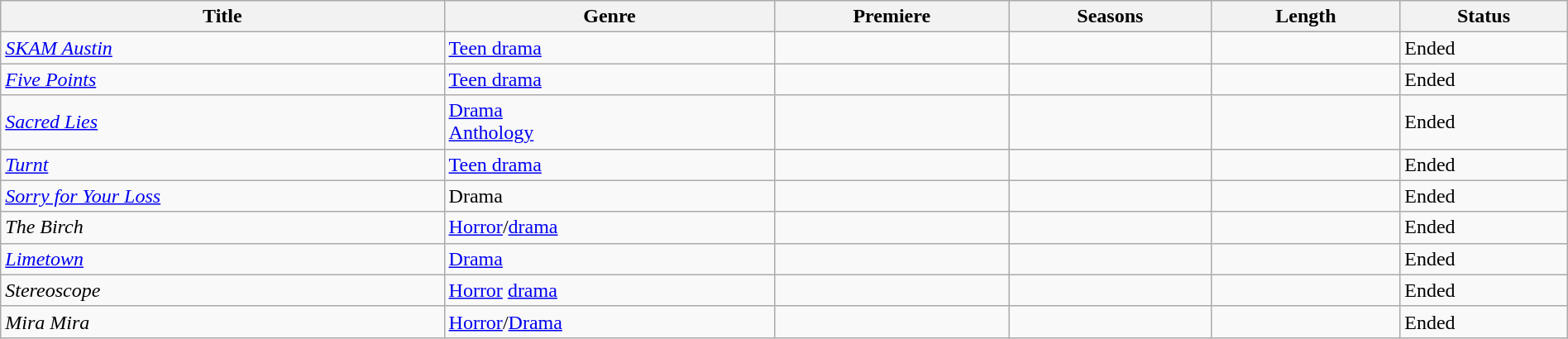<table class="wikitable sortable" style="width:100%">
<tr>
<th>Title</th>
<th>Genre</th>
<th>Premiere</th>
<th>Seasons</th>
<th>Length</th>
<th>Status</th>
</tr>
<tr>
<td><em><a href='#'>SKAM Austin</a></em></td>
<td><a href='#'>Teen drama</a></td>
<td></td>
<td></td>
<td></td>
<td>Ended</td>
</tr>
<tr>
<td><em><a href='#'>Five Points</a></em></td>
<td><a href='#'>Teen drama</a></td>
<td></td>
<td></td>
<td></td>
<td>Ended</td>
</tr>
<tr>
<td><em><a href='#'>Sacred Lies</a></em></td>
<td><a href='#'>Drama</a><br><a href='#'>Anthology</a></td>
<td></td>
<td></td>
<td></td>
<td>Ended</td>
</tr>
<tr>
<td><em><a href='#'>Turnt</a></em></td>
<td><a href='#'>Teen drama</a></td>
<td></td>
<td></td>
<td></td>
<td>Ended</td>
</tr>
<tr>
<td><em><a href='#'>Sorry for Your Loss</a></em></td>
<td Drama (film and television)>Drama</td>
<td></td>
<td></td>
<td></td>
<td>Ended</td>
</tr>
<tr>
<td><em>The Birch</em></td>
<td><a href='#'>Horror</a>/<a href='#'>drama</a></td>
<td></td>
<td></td>
<td></td>
<td>Ended</td>
</tr>
<tr>
<td><em><a href='#'>Limetown</a></em></td>
<td><a href='#'>Drama</a></td>
<td></td>
<td></td>
<td></td>
<td>Ended</td>
</tr>
<tr>
<td><em>Stereoscope</em></td>
<td><a href='#'>Horror</a> <a href='#'>drama</a></td>
<td></td>
<td></td>
<td></td>
<td>Ended</td>
</tr>
<tr>
<td><em>Mira Mira</em></td>
<td><a href='#'>Horror</a>/<a href='#'>Drama</a></td>
<td></td>
<td></td>
<td></td>
<td>Ended</td>
</tr>
</table>
